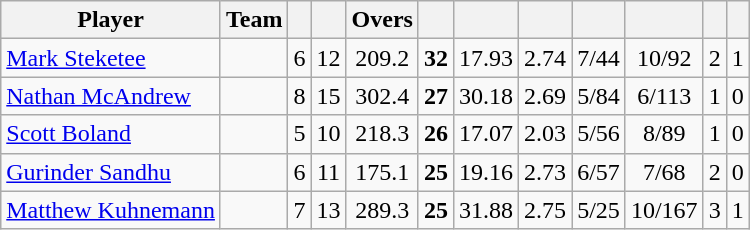<table class="wikitable sortable" style="text-align:center">
<tr>
<th class="unsortable">Player</th>
<th>Team</th>
<th></th>
<th></th>
<th>Overs</th>
<th></th>
<th></th>
<th></th>
<th></th>
<th></th>
<th></th>
<th></th>
</tr>
<tr>
<td style="text-align:left"><a href='#'>Mark Steketee</a></td>
<td style="text-align:left"></td>
<td>6</td>
<td>12</td>
<td>209.2</td>
<td><strong>32</strong></td>
<td>17.93</td>
<td>2.74</td>
<td>7/44</td>
<td>10/92</td>
<td>2</td>
<td>1</td>
</tr>
<tr>
<td style="text-align:left"><a href='#'>Nathan McAndrew</a></td>
<td style="text-align:left"></td>
<td>8</td>
<td>15</td>
<td>302.4</td>
<td><strong>27</strong></td>
<td>30.18</td>
<td>2.69</td>
<td>5/84</td>
<td>6/113</td>
<td>1</td>
<td>0</td>
</tr>
<tr>
<td style="text-align:left"><a href='#'>Scott Boland</a></td>
<td style="text-align:left"></td>
<td>5</td>
<td>10</td>
<td>218.3</td>
<td><strong>26</strong></td>
<td>17.07</td>
<td>2.03</td>
<td>5/56</td>
<td>8/89</td>
<td>1</td>
<td>0</td>
</tr>
<tr>
<td style="text-align:left"><a href='#'>Gurinder Sandhu</a></td>
<td style="text-align:left"></td>
<td>6</td>
<td>11</td>
<td>175.1</td>
<td><strong>25</strong></td>
<td>19.16</td>
<td>2.73</td>
<td>6/57</td>
<td>7/68</td>
<td>2</td>
<td>0</td>
</tr>
<tr>
<td style="text-align:left"><a href='#'>Matthew Kuhnemann</a></td>
<td style="text-align:left"></td>
<td>7</td>
<td>13</td>
<td>289.3</td>
<td><strong>25</strong></td>
<td>31.88</td>
<td>2.75</td>
<td>5/25</td>
<td>10/167</td>
<td>3</td>
<td>1</td>
</tr>
</table>
